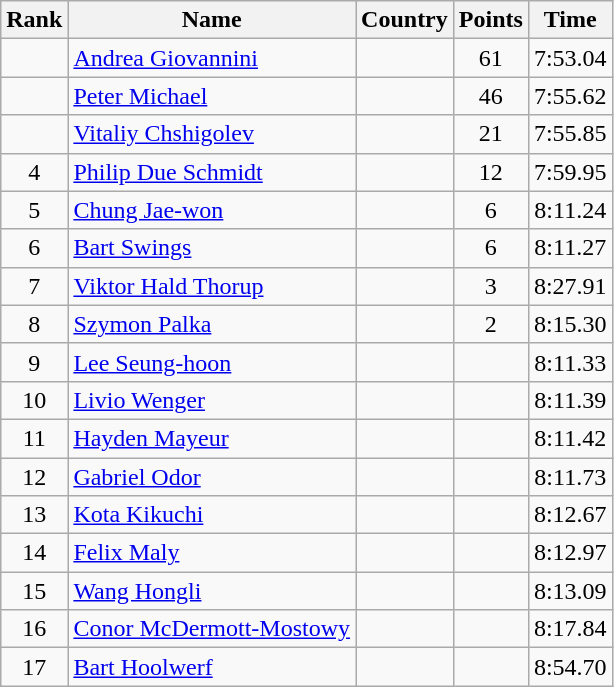<table class="wikitable sortable" style="text-align:center">
<tr>
<th>Rank</th>
<th>Name</th>
<th>Country</th>
<th>Points</th>
<th>Time</th>
</tr>
<tr>
<td></td>
<td align=left><a href='#'>Andrea Giovannini</a></td>
<td align=left></td>
<td>61</td>
<td>7:53.04</td>
</tr>
<tr>
<td></td>
<td align=left><a href='#'>Peter Michael</a></td>
<td align=left></td>
<td>46</td>
<td>7:55.62</td>
</tr>
<tr>
<td></td>
<td align=left><a href='#'>Vitaliy Chshigolev</a></td>
<td align=left></td>
<td>21</td>
<td>7:55.85</td>
</tr>
<tr>
<td>4</td>
<td align=left><a href='#'>Philip Due Schmidt</a></td>
<td align=left></td>
<td>12</td>
<td>7:59.95</td>
</tr>
<tr>
<td>5</td>
<td align=left><a href='#'>Chung Jae-won</a></td>
<td align=left></td>
<td>6</td>
<td>8:11.24</td>
</tr>
<tr>
<td>6</td>
<td align=left><a href='#'>Bart Swings</a></td>
<td align=left></td>
<td>6</td>
<td>8:11.27</td>
</tr>
<tr>
<td>7</td>
<td align=left><a href='#'>Viktor Hald Thorup</a></td>
<td align=left></td>
<td>3</td>
<td>8:27.91</td>
</tr>
<tr>
<td>8</td>
<td align=left><a href='#'>Szymon Palka</a></td>
<td align=left></td>
<td>2</td>
<td>8:15.30</td>
</tr>
<tr>
<td>9</td>
<td align=left><a href='#'>Lee Seung-hoon</a></td>
<td align=left></td>
<td></td>
<td>8:11.33</td>
</tr>
<tr>
<td>10</td>
<td align=left><a href='#'>Livio Wenger</a></td>
<td align=left></td>
<td></td>
<td>8:11.39</td>
</tr>
<tr>
<td>11</td>
<td align=left><a href='#'>Hayden Mayeur</a></td>
<td align=left></td>
<td></td>
<td>8:11.42</td>
</tr>
<tr>
<td>12</td>
<td align=left><a href='#'>Gabriel Odor</a></td>
<td align=left></td>
<td></td>
<td>8:11.73</td>
</tr>
<tr>
<td>13</td>
<td align=left><a href='#'>Kota Kikuchi</a></td>
<td align=left></td>
<td></td>
<td>8:12.67</td>
</tr>
<tr>
<td>14</td>
<td align=left><a href='#'>Felix Maly</a></td>
<td align=left></td>
<td></td>
<td>8:12.97</td>
</tr>
<tr>
<td>15</td>
<td align=left><a href='#'>Wang Hongli</a></td>
<td align=left></td>
<td></td>
<td>8:13.09</td>
</tr>
<tr>
<td>16</td>
<td align=left><a href='#'>Conor McDermott-Mostowy</a></td>
<td align=left></td>
<td></td>
<td>8:17.84</td>
</tr>
<tr>
<td>17</td>
<td align=left><a href='#'>Bart Hoolwerf</a></td>
<td align=left></td>
<td></td>
<td>8:54.70</td>
</tr>
</table>
